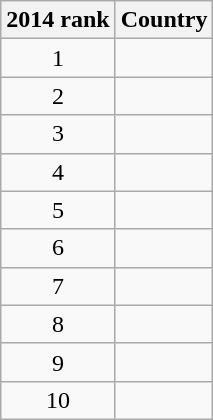<table class="sortable wikitable" style="text-align:center">
<tr>
<th>2014 rank</th>
<th>Country</th>
</tr>
<tr>
<td>1</td>
<td style="text-align:left;"></td>
</tr>
<tr>
<td>2</td>
<td style="text-align:left;"></td>
</tr>
<tr>
<td>3</td>
<td style="text-align:left;"></td>
</tr>
<tr>
<td>4</td>
<td style="text-align:left;"></td>
</tr>
<tr>
<td>5</td>
<td style="text-align:left;"></td>
</tr>
<tr>
<td>6</td>
<td style="text-align:left;"></td>
</tr>
<tr>
<td>7</td>
<td style="text-align:left;"></td>
</tr>
<tr>
<td>8</td>
<td style="text-align:left;"></td>
</tr>
<tr>
<td>9</td>
<td style="text-align:left;"></td>
</tr>
<tr>
<td>10</td>
<td style="text-align:left;"></td>
</tr>
</table>
